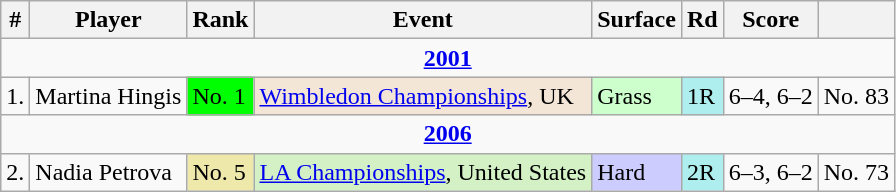<table class="wikitable sortable">
<tr>
<th>#</th>
<th>Player</th>
<th>Rank</th>
<th>Event</th>
<th>Surface</th>
<th>Rd</th>
<th>Score</th>
<th></th>
</tr>
<tr>
<td colspan="8" style="text-align:center"><strong><a href='#'>2001</a></strong></td>
</tr>
<tr>
<td>1.</td>
<td> Martina Hingis</td>
<td bgcolor="lime">No. 1</td>
<td bgcolor="f3e6d7"><a href='#'>Wimbledon Championships</a>, UK</td>
<td bgcolor="#cfc">Grass</td>
<td bgcolor="afeeee">1R</td>
<td>6–4, 6–2</td>
<td>No. 83</td>
</tr>
<tr>
<td colspan="8" style="text-align:center"><strong><a href='#'>2006</a></strong></td>
</tr>
<tr>
<td>2.</td>
<td> Nadia Petrova</td>
<td bgcolor="eee8aa">No. 5</td>
<td bgcolor="d4f1c5"><a href='#'>LA Championships</a>, United States</td>
<td bgcolor="#ccf">Hard</td>
<td bgcolor="afeeee">2R</td>
<td>6–3, 6–2</td>
<td>No. 73</td>
</tr>
</table>
